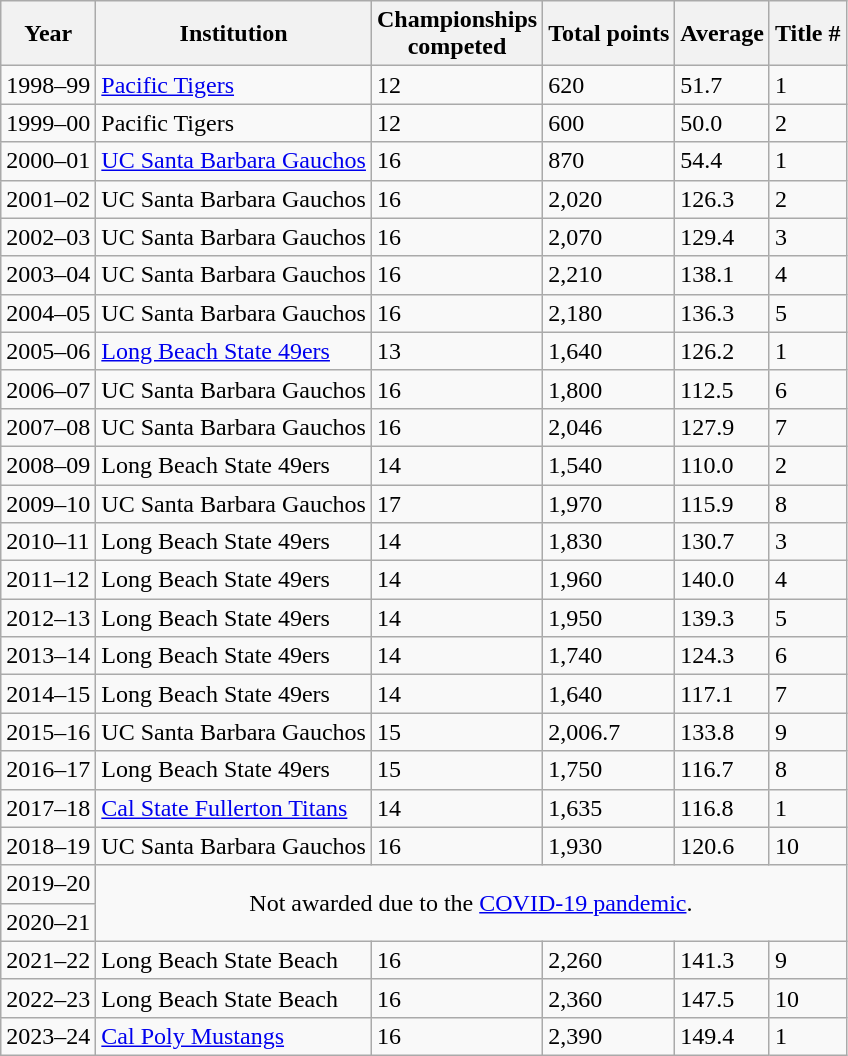<table class="wikitable sortable">
<tr>
<th>Year</th>
<th>Institution</th>
<th>Championships<br>competed</th>
<th>Total points</th>
<th>Average</th>
<th>Title #</th>
</tr>
<tr>
<td>1998–99</td>
<td><a href='#'>Pacific Tigers</a></td>
<td>12</td>
<td>620</td>
<td>51.7</td>
<td>1</td>
</tr>
<tr>
<td>1999–00</td>
<td>Pacific Tigers</td>
<td>12</td>
<td>600</td>
<td>50.0</td>
<td>2</td>
</tr>
<tr>
<td>2000–01</td>
<td><a href='#'>UC Santa Barbara Gauchos</a></td>
<td>16</td>
<td>870</td>
<td>54.4</td>
<td>1</td>
</tr>
<tr>
<td>2001–02</td>
<td>UC Santa Barbara Gauchos</td>
<td>16</td>
<td>2,020</td>
<td>126.3</td>
<td>2</td>
</tr>
<tr>
<td>2002–03</td>
<td>UC Santa Barbara Gauchos</td>
<td>16</td>
<td>2,070</td>
<td>129.4</td>
<td>3</td>
</tr>
<tr>
<td>2003–04</td>
<td>UC Santa Barbara Gauchos</td>
<td>16</td>
<td>2,210</td>
<td>138.1</td>
<td>4</td>
</tr>
<tr>
<td>2004–05</td>
<td>UC Santa Barbara Gauchos</td>
<td>16</td>
<td>2,180</td>
<td>136.3</td>
<td>5</td>
</tr>
<tr>
<td>2005–06</td>
<td><a href='#'>Long Beach State 49ers</a></td>
<td>13</td>
<td>1,640</td>
<td>126.2</td>
<td>1</td>
</tr>
<tr>
<td>2006–07</td>
<td>UC Santa Barbara Gauchos</td>
<td>16</td>
<td>1,800</td>
<td>112.5</td>
<td>6</td>
</tr>
<tr>
<td>2007–08</td>
<td>UC Santa Barbara Gauchos</td>
<td>16</td>
<td>2,046</td>
<td>127.9</td>
<td>7</td>
</tr>
<tr>
<td>2008–09</td>
<td>Long Beach State 49ers</td>
<td>14</td>
<td>1,540</td>
<td>110.0</td>
<td>2</td>
</tr>
<tr>
<td>2009–10</td>
<td>UC Santa Barbara Gauchos</td>
<td>17</td>
<td>1,970</td>
<td>115.9</td>
<td>8</td>
</tr>
<tr>
<td>2010–11</td>
<td>Long Beach State 49ers</td>
<td>14</td>
<td>1,830</td>
<td>130.7</td>
<td>3</td>
</tr>
<tr>
<td>2011–12</td>
<td>Long Beach State 49ers</td>
<td>14</td>
<td>1,960</td>
<td>140.0</td>
<td>4</td>
</tr>
<tr>
<td>2012–13</td>
<td>Long Beach State 49ers</td>
<td>14</td>
<td>1,950</td>
<td>139.3</td>
<td>5</td>
</tr>
<tr>
<td>2013–14</td>
<td>Long Beach State 49ers</td>
<td>14</td>
<td>1,740</td>
<td>124.3</td>
<td>6</td>
</tr>
<tr>
<td>2014–15</td>
<td>Long Beach State 49ers</td>
<td>14</td>
<td>1,640</td>
<td>117.1</td>
<td>7</td>
</tr>
<tr>
<td>2015–16</td>
<td>UC Santa Barbara Gauchos</td>
<td>15</td>
<td>2,006.7</td>
<td>133.8</td>
<td>9</td>
</tr>
<tr>
<td>2016–17</td>
<td>Long Beach State 49ers</td>
<td>15</td>
<td>1,750</td>
<td>116.7</td>
<td>8</td>
</tr>
<tr>
<td>2017–18</td>
<td><a href='#'>Cal State Fullerton Titans</a></td>
<td>14</td>
<td>1,635</td>
<td>116.8</td>
<td>1</td>
</tr>
<tr>
<td>2018–19</td>
<td>UC Santa Barbara Gauchos</td>
<td>16</td>
<td>1,930</td>
<td>120.6</td>
<td>10</td>
</tr>
<tr>
<td>2019–20</td>
<td align=center rowspan=2 colspan=5>Not awarded due to the <a href='#'>COVID-19 pandemic</a>.</td>
</tr>
<tr>
<td>2020–21</td>
</tr>
<tr>
<td>2021–22</td>
<td>Long Beach State Beach</td>
<td>16</td>
<td>2,260</td>
<td>141.3</td>
<td>9</td>
</tr>
<tr>
<td>2022–23</td>
<td>Long Beach State Beach</td>
<td>16</td>
<td>2,360</td>
<td>147.5</td>
<td>10</td>
</tr>
<tr>
<td>2023–24</td>
<td><a href='#'>Cal Poly Mustangs</a></td>
<td>16</td>
<td>2,390</td>
<td>149.4</td>
<td>1</td>
</tr>
</table>
